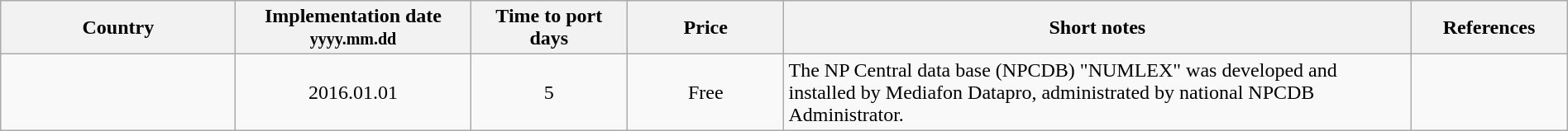<table class="wikitable sortable" style="width:100%;">
<tr>
<th style="width:15%;">Country</th>
<th style="width:15%;">Implementation date<br><small>yyyy.mm.dd</small></th>
<th style="width:10%;">Time to port<br>days</th>
<th style="width:10%;">Price</th>
<th style="width:40%;" class="unsortable">Short notes</th>
<th style="width:10%;" class="unsortable">References</th>
</tr>
<tr>
<td></td>
<td style="text-align:center;">2016.01.01</td>
<td style="text-align:center;">5</td>
<td style="text-align:center;">Free</td>
<td>The NP Central data base (NPCDB) "NUMLEX" was developed and installed by Mediafon Datapro, administrated by national NPCDB Administrator.</td>
<td></td>
</tr>
</table>
